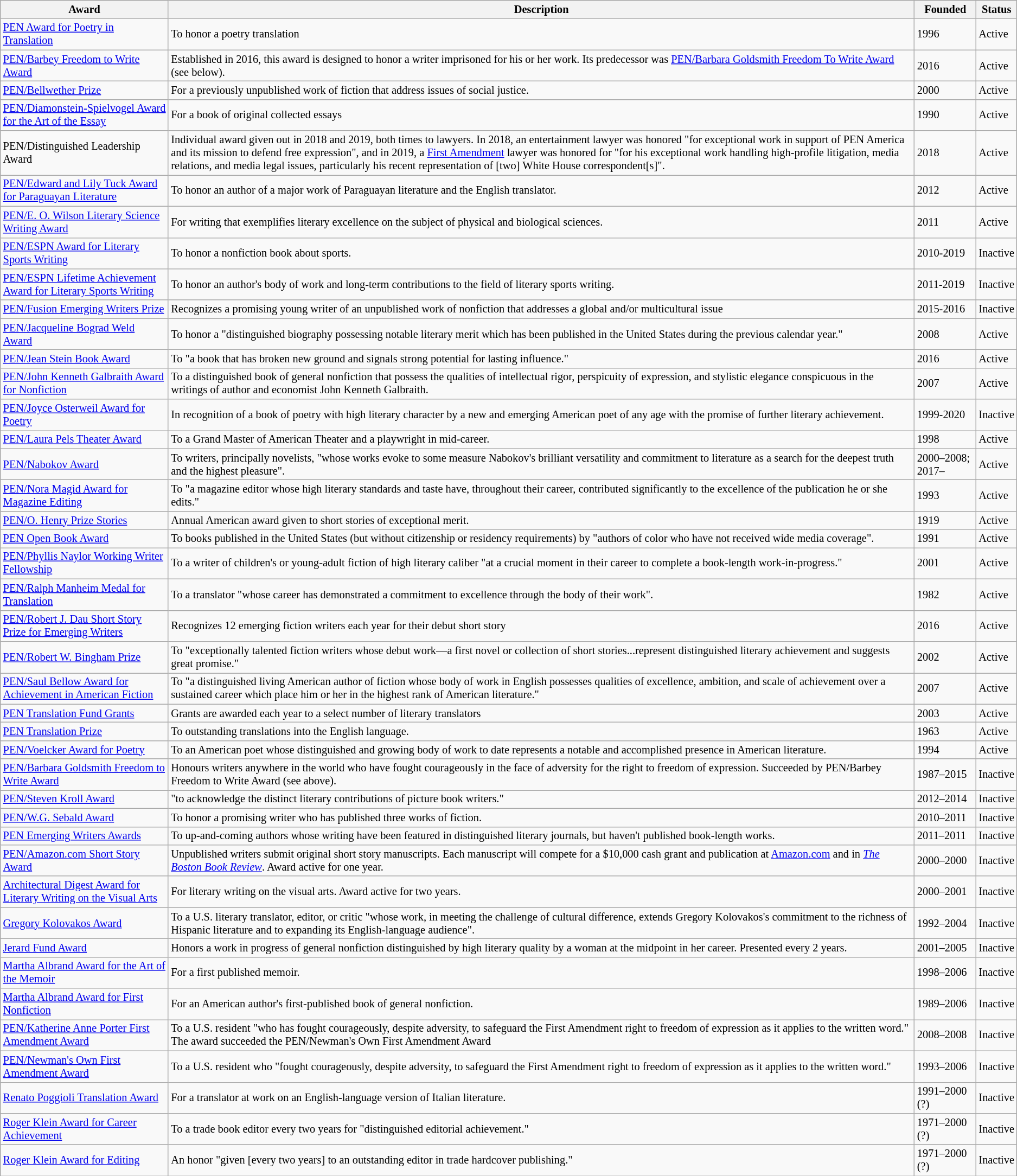<table class="wikitable sortable" style="font-size: 85%;">
<tr>
<th>Award</th>
<th>Description</th>
<th>Founded</th>
<th>Status</th>
</tr>
<tr>
<td><a href='#'>PEN Award for Poetry in Translation</a></td>
<td>To honor a poetry translation</td>
<td>1996</td>
<td>Active</td>
</tr>
<tr>
<td><a href='#'>PEN/Barbey Freedom to Write Award</a></td>
<td>Established in 2016, this award is designed to honor a writer imprisoned for his or her work. Its predecessor was <a href='#'>PEN/Barbara Goldsmith Freedom To Write Award</a> (see below).</td>
<td>2016</td>
<td>Active</td>
</tr>
<tr>
<td><a href='#'>PEN/Bellwether Prize</a></td>
<td>For a previously unpublished work of fiction that address issues of social justice.</td>
<td>2000</td>
<td>Active</td>
</tr>
<tr>
<td><a href='#'>PEN/Diamonstein-Spielvogel Award for the Art of the Essay</a></td>
<td>For a book of original collected essays</td>
<td>1990</td>
<td>Active</td>
</tr>
<tr>
<td>PEN/Distinguished Leadership Award</td>
<td>Individual award given out in 2018 and 2019, both times to lawyers. In 2018, an entertainment lawyer was honored "for exceptional work in support of PEN America and its mission to defend free expression", and in 2019, a <a href='#'>First Amendment</a> lawyer was honored for "for his exceptional work handling high-profile litigation, media relations, and media legal issues, particularly his recent representation of [two] White House correspondent[s]".</td>
<td>2018</td>
<td>Active</td>
</tr>
<tr>
<td><a href='#'>PEN/Edward and Lily Tuck Award for Paraguayan Literature</a></td>
<td>To honor an author of a major work of Paraguayan literature and the English translator.</td>
<td>2012</td>
<td>Active</td>
</tr>
<tr>
<td><a href='#'>PEN/E. O. Wilson Literary Science Writing Award</a></td>
<td>For writing that exemplifies literary excellence on the subject of physical and biological sciences.</td>
<td>2011</td>
<td>Active</td>
</tr>
<tr>
<td><a href='#'>PEN/ESPN Award for Literary Sports Writing</a></td>
<td>To honor a nonfiction book about sports.</td>
<td>2010-2019</td>
<td>Inactive</td>
</tr>
<tr>
<td><a href='#'>PEN/ESPN Lifetime Achievement Award for Literary Sports Writing</a></td>
<td>To honor an author's body of work and long-term contributions to the field of literary sports writing.</td>
<td>2011-2019</td>
<td>Inactive</td>
</tr>
<tr>
<td><a href='#'>PEN/Fusion Emerging Writers Prize</a></td>
<td>Recognizes a promising young writer of an unpublished work of nonfiction that addresses a global and/or multicultural issue</td>
<td>2015-2016</td>
<td>Inactive</td>
</tr>
<tr>
<td><a href='#'>PEN/Jacqueline Bograd Weld Award</a></td>
<td>To honor a "distinguished biography possessing notable literary merit which has been published in the United States during the previous calendar year."</td>
<td>2008</td>
<td>Active</td>
</tr>
<tr>
<td><a href='#'>PEN/Jean Stein Book Award</a></td>
<td>To "a book that has broken new ground and signals strong potential for lasting influence."</td>
<td>2016</td>
<td>Active</td>
</tr>
<tr>
<td><a href='#'>PEN/John Kenneth Galbraith Award for Nonfiction</a></td>
<td>To a distinguished book of general nonfiction that possess the qualities of intellectual rigor, perspicuity of expression, and stylistic elegance conspicuous in the writings of author and economist John Kenneth Galbraith.</td>
<td>2007</td>
<td>Active</td>
</tr>
<tr>
<td><a href='#'>PEN/Joyce Osterweil Award for Poetry</a></td>
<td>In recognition of a book of poetry with high literary character by a new and emerging American poet of any age with the promise of further literary achievement.</td>
<td>1999-2020</td>
<td>Inactive</td>
</tr>
<tr>
<td><a href='#'>PEN/Laura Pels Theater Award</a></td>
<td>To a Grand Master of American Theater and a playwright in mid-career.</td>
<td>1998</td>
<td>Active</td>
</tr>
<tr>
<td><a href='#'>PEN/Nabokov Award</a></td>
<td>To writers, principally novelists, "whose works evoke to some measure Nabokov's brilliant versatility and commitment to literature as a search for the deepest truth and the highest pleasure".</td>
<td>2000–2008; 2017–</td>
<td>Active</td>
</tr>
<tr>
<td><a href='#'>PEN/Nora Magid Award for Magazine Editing</a></td>
<td>To "a magazine editor whose high literary standards and taste have, throughout their career, contributed significantly to the excellence of the publication he or she edits."</td>
<td>1993</td>
<td>Active</td>
</tr>
<tr>
<td><a href='#'>PEN/O. Henry Prize Stories</a></td>
<td>Annual American award given to short stories of exceptional merit.</td>
<td>1919</td>
<td>Active</td>
</tr>
<tr>
<td><a href='#'>PEN Open Book Award</a></td>
<td>To books published in the United States (but without citizenship or residency requirements) by "authors of color who have not received wide media coverage".</td>
<td>1991</td>
<td>Active</td>
</tr>
<tr>
<td><a href='#'>PEN/Phyllis Naylor Working Writer Fellowship</a></td>
<td>To a writer of children's or young-adult fiction of high literary caliber "at a crucial moment in their career to complete a book-length work-in-progress."</td>
<td>2001</td>
<td>Active</td>
</tr>
<tr>
<td><a href='#'>PEN/Ralph Manheim Medal for Translation</a></td>
<td>To a translator "whose career has demonstrated a commitment to excellence through the body of their work".</td>
<td>1982</td>
<td>Active</td>
</tr>
<tr>
<td><a href='#'>PEN/Robert J. Dau Short Story Prize for Emerging Writers</a></td>
<td>Recognizes 12 emerging fiction writers each year for their debut short story</td>
<td>2016</td>
<td>Active</td>
</tr>
<tr>
<td><a href='#'>PEN/Robert W. Bingham Prize</a></td>
<td>To "exceptionally talented fiction writers whose debut work—a first novel or collection of short stories...represent distinguished literary achievement and suggests great promise."</td>
<td>2002</td>
<td>Active</td>
</tr>
<tr>
<td><a href='#'>PEN/Saul Bellow Award for Achievement in American Fiction</a></td>
<td>To "a distinguished living American author of fiction whose body of work in English possesses qualities of excellence, ambition, and scale of achievement over a sustained career which place him or her in the highest rank of American literature."</td>
<td>2007</td>
<td>Active</td>
</tr>
<tr>
<td><a href='#'>PEN Translation Fund Grants</a></td>
<td>Grants are awarded each year to a select number of literary translators</td>
<td>2003</td>
<td>Active</td>
</tr>
<tr>
<td><a href='#'>PEN Translation Prize</a></td>
<td>To outstanding translations into the English language.</td>
<td>1963</td>
<td>Active</td>
</tr>
<tr>
<td><a href='#'>PEN/Voelcker Award for Poetry</a></td>
<td>To an American poet whose distinguished and growing body of work to date represents a notable and accomplished presence in American literature.</td>
<td>1994</td>
<td>Active</td>
</tr>
<tr>
<td><a href='#'>PEN/Barbara Goldsmith Freedom to Write Award</a></td>
<td>Honours writers anywhere in the world who have fought courageously in the face of adversity for the right to freedom of expression. Succeeded by PEN/Barbey Freedom to Write Award (see above).</td>
<td>1987–2015</td>
<td>Inactive</td>
</tr>
<tr>
<td><a href='#'>PEN/Steven Kroll Award</a></td>
<td>"to acknowledge the distinct literary contributions of picture book writers."</td>
<td>2012–2014</td>
<td>Inactive</td>
</tr>
<tr>
<td><a href='#'>PEN/W.G. Sebald Award</a></td>
<td>To honor a promising writer who has published three works of fiction.</td>
<td>2010–2011</td>
<td>Inactive</td>
</tr>
<tr>
<td><a href='#'>PEN Emerging Writers Awards</a></td>
<td>To up-and-coming authors whose writing have been featured in distinguished literary journals, but haven't published book-length works.</td>
<td>2011–2011</td>
<td>Inactive</td>
</tr>
<tr>
<td><a href='#'>PEN/Amazon.com Short Story Award</a></td>
<td>Unpublished writers submit original short story manuscripts. Each manuscript will compete for a $10,000 cash grant and publication at <a href='#'>Amazon.com</a> and in <em><a href='#'>The Boston Book Review</a></em>. Award active for one year.</td>
<td>2000–2000</td>
<td>Inactive</td>
</tr>
<tr>
<td><a href='#'>Architectural Digest Award for Literary Writing on the Visual Arts</a></td>
<td>For literary writing on the visual arts. Award active for two years.</td>
<td>2000–2001</td>
<td>Inactive</td>
</tr>
<tr>
<td><a href='#'>Gregory Kolovakos Award</a></td>
<td>To a U.S. literary translator, editor, or critic "whose work, in meeting the challenge of cultural difference, extends Gregory Kolovakos's commitment to the richness of Hispanic literature and to expanding its English-language audience".</td>
<td>1992–2004</td>
<td>Inactive</td>
</tr>
<tr>
<td><a href='#'>Jerard Fund Award</a></td>
<td>Honors a work in progress of general nonfiction distinguished by high literary quality by a woman at the midpoint in her career. Presented every 2 years.</td>
<td>2001–2005</td>
<td>Inactive</td>
</tr>
<tr>
<td><a href='#'>Martha Albrand Award for the Art of the Memoir</a></td>
<td>For a first published memoir.</td>
<td>1998–2006</td>
<td>Inactive</td>
</tr>
<tr>
<td><a href='#'>Martha Albrand Award for First Nonfiction</a></td>
<td>For an American author's first-published book of general nonfiction.</td>
<td>1989–2006</td>
<td>Inactive</td>
</tr>
<tr>
<td><a href='#'>PEN/Katherine Anne Porter First Amendment Award</a></td>
<td>To a U.S. resident "who has fought courageously, despite adversity, to safeguard the First Amendment right to freedom of expression as it applies to the written word." The award succeeded the PEN/Newman's Own First Amendment Award</td>
<td>2008–2008</td>
<td>Inactive</td>
</tr>
<tr>
<td><a href='#'>PEN/Newman's Own First Amendment Award</a></td>
<td>To a U.S. resident who "fought courageously, despite adversity, to safeguard the First Amendment right to freedom of expression as it applies to the written word."</td>
<td>1993–2006</td>
<td>Inactive</td>
</tr>
<tr>
<td><a href='#'>Renato Poggioli Translation Award</a></td>
<td>For a translator at work on an English-language version of Italian literature.</td>
<td>1991–2000 (?)</td>
<td>Inactive</td>
</tr>
<tr>
<td><a href='#'>Roger Klein Award for Career Achievement</a></td>
<td>To a trade book editor every two years for "distinguished editorial achievement."</td>
<td>1971–2000 (?)</td>
<td>Inactive</td>
</tr>
<tr>
<td><a href='#'>Roger Klein Award for Editing</a></td>
<td>An honor "given [every two years] to an outstanding editor in trade hardcover publishing."</td>
<td>1971–2000 (?)</td>
<td>Inactive</td>
</tr>
</table>
